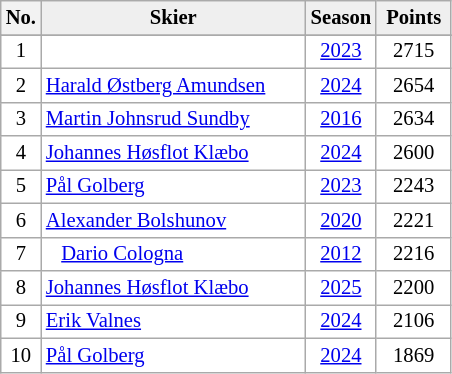<table class="wikitable plainrowheaders" style="background:#fff; font-size:86%; line-height:16px; border:gray solid 1px">
<tr>
<th background:#efefef;">No.</th>
<th style="width:170px; background:#efefef;">Skier</th>
<th style="background:#efefef;">Season</th>
<th style="background:#efefef"> Points </th>
</tr>
<tr align=center>
</tr>
<tr>
<td align=center>1</td>
<td></td>
<td align=center><a href='#'>2023</a></td>
<td align=center>2715</td>
</tr>
<tr>
<td align=center>2</td>
<td> <a href='#'>Harald Østberg Amundsen</a></td>
<td align=center><a href='#'>2024</a></td>
<td align=center>2654</td>
</tr>
<tr>
<td align=center>3</td>
<td> <a href='#'>Martin Johnsrud Sundby</a></td>
<td align=center><a href='#'>2016</a></td>
<td align=center>2634</td>
</tr>
<tr>
<td align=center>4</td>
<td> <a href='#'>Johannes Høsflot Klæbo</a></td>
<td align=center><a href='#'>2024</a></td>
<td align=center>2600</td>
</tr>
<tr>
<td align=center>5</td>
<td> <a href='#'>Pål Golberg</a></td>
<td align=center><a href='#'>2023</a></td>
<td align=center>2243</td>
</tr>
<tr>
<td align=center>6</td>
<td> <a href='#'>Alexander Bolshunov</a></td>
<td align=center><a href='#'>2020</a></td>
<td align=center>2221</td>
</tr>
<tr>
<td align=center>7</td>
<td>   <a href='#'>Dario Cologna</a></td>
<td align=center><a href='#'>2012</a></td>
<td align=center>2216</td>
</tr>
<tr>
<td align=center>8</td>
<td> <a href='#'>Johannes Høsflot Klæbo</a></td>
<td align=center><a href='#'>2025</a></td>
<td align=center>2200</td>
</tr>
<tr>
<td align=center>9</td>
<td> <a href='#'>Erik Valnes</a></td>
<td align=center><a href='#'>2024</a></td>
<td align=center>2106</td>
</tr>
<tr>
<td align=center>10</td>
<td> <a href='#'>Pål Golberg</a></td>
<td align=center><a href='#'>2024</a></td>
<td align=center>1869</td>
</tr>
</table>
